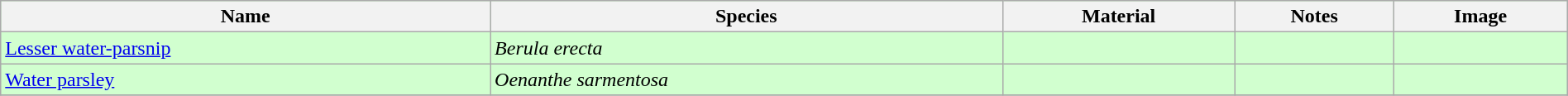<table class="wikitable" align="center" width="100%" style="background:#D1FFCF;">
<tr>
<th>Name</th>
<th>Species</th>
<th>Material</th>
<th>Notes</th>
<th>Image</th>
</tr>
<tr>
<td><a href='#'>Lesser water-parsnip</a></td>
<td><em>Berula erecta</em></td>
<td></td>
<td></td>
<td></td>
</tr>
<tr>
<td><a href='#'>Water parsley</a></td>
<td><em>Oenanthe sarmentosa</em></td>
<td></td>
<td></td>
<td></td>
</tr>
<tr>
</tr>
</table>
